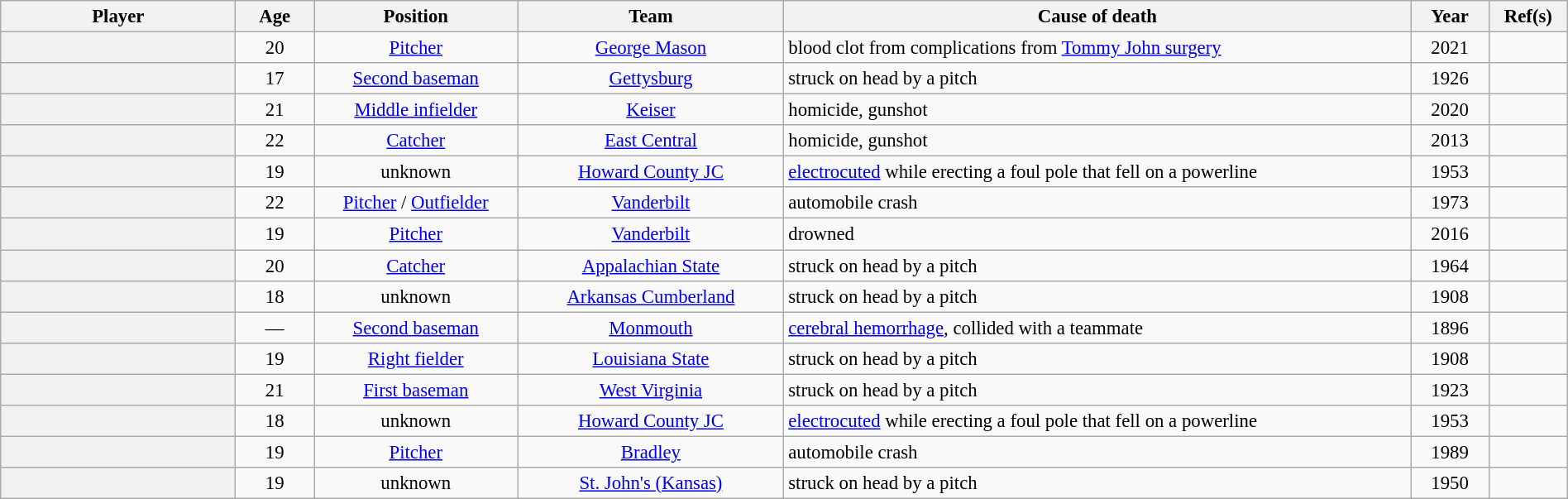<table class="wikitable sortable plainrowheaders" style="width: 100%; font-size:95%; text-align:center;">
<tr>
<th scope="col" style="width: 15%;">Player</th>
<th scope="col" style="width: 5%;">Age</th>
<th scope="col" style="width: 13%;">Position</th>
<th scope="col" style="width: 17%;">Team</th>
<th scope="col" style="width: 40%;">Cause of death</th>
<th scope="col" style="width: 5%;">Year</th>
<th scope="col" class=unsortable style="width: 5%;">Ref(s)</th>
</tr>
<tr>
<th scope="row" style="text-align:center"></th>
<td>20</td>
<td><a href='#'>Pitcher</a></td>
<td><a href='#'>George Mason</a></td>
<td align=left>blood clot from complications from <a href='#'>Tommy John surgery</a></td>
<td>2021</td>
<td></td>
</tr>
<tr>
<th scope="row" style="text-align:center"></th>
<td>17</td>
<td><a href='#'>Second baseman</a></td>
<td><a href='#'>Gettysburg</a></td>
<td align=left>struck on head by a pitch</td>
<td>1926</td>
<td></td>
</tr>
<tr>
<th scope="row" style="text-align:center"></th>
<td>21</td>
<td><a href='#'>Middle infielder</a></td>
<td><a href='#'>Keiser</a></td>
<td align=left>homicide, gunshot</td>
<td>2020</td>
<td></td>
</tr>
<tr>
<th scope="row" style="text-align:center"></th>
<td>22</td>
<td><a href='#'>Catcher</a></td>
<td><a href='#'>East Central</a></td>
<td align=left>homicide, gunshot</td>
<td>2013</td>
<td></td>
</tr>
<tr>
<th scope="row" style="text-align:center"></th>
<td>19</td>
<td>unknown</td>
<td><a href='#'>Howard County JC</a></td>
<td align=left><a href='#'>electrocuted</a> while erecting a foul pole that fell on a powerline</td>
<td>1953</td>
<td></td>
</tr>
<tr>
<th scope="row" style="text-align:center"></th>
<td>22</td>
<td><a href='#'>Pitcher</a> / <a href='#'>Outfielder</a></td>
<td><a href='#'>Vanderbilt</a></td>
<td align=left>automobile crash</td>
<td>1973</td>
<td></td>
</tr>
<tr>
<th scope="row" style="text-align:center"></th>
<td>19</td>
<td><a href='#'>Pitcher</a></td>
<td><a href='#'>Vanderbilt</a></td>
<td align=left>drowned</td>
<td>2016</td>
<td></td>
</tr>
<tr>
<th scope="row" style="text-align:center"></th>
<td>20</td>
<td><a href='#'>Catcher</a></td>
<td><a href='#'>Appalachian State</a></td>
<td align=left>struck on head by a pitch</td>
<td>1964</td>
<td></td>
</tr>
<tr>
<th scope="row" style="text-align:center"></th>
<td>18</td>
<td>unknown</td>
<td><a href='#'>Arkansas Cumberland</a></td>
<td align=left>struck on head by a pitch</td>
<td>1908</td>
<td></td>
</tr>
<tr>
<th scope="row" style="text-align:center"></th>
<td>—</td>
<td><a href='#'>Second baseman</a></td>
<td><a href='#'>Monmouth</a></td>
<td align=left><a href='#'>cerebral hemorrhage</a>, collided with a teammate</td>
<td>1896</td>
<td></td>
</tr>
<tr>
<th scope="row" style="text-align:center"></th>
<td>19</td>
<td><a href='#'>Right fielder</a></td>
<td><a href='#'>Louisiana State</a></td>
<td align=left>struck on head by a pitch</td>
<td>1908</td>
<td></td>
</tr>
<tr>
<th scope="row" style="text-align:center"></th>
<td>21</td>
<td><a href='#'>First baseman</a></td>
<td><a href='#'>West Virginia</a></td>
<td align=left>struck on head by a pitch</td>
<td>1923</td>
<td></td>
</tr>
<tr>
<th scope="row" style="text-align:center"></th>
<td>18</td>
<td>unknown</td>
<td><a href='#'>Howard County JC</a></td>
<td align=left><a href='#'>electrocuted</a> while erecting a foul pole that fell on a powerline</td>
<td>1953</td>
<td></td>
</tr>
<tr>
<th scope="row" style="text-align:center"></th>
<td>19</td>
<td><a href='#'>Pitcher</a></td>
<td><a href='#'>Bradley</a></td>
<td align=left>automobile crash</td>
<td>1989</td>
<td></td>
</tr>
<tr>
<th scope="row" style="text-align:center"></th>
<td>19</td>
<td>unknown</td>
<td><a href='#'>St. John's (Kansas)</a></td>
<td align=left>struck on head by a pitch</td>
<td>1950</td>
<td></td>
</tr>
</table>
